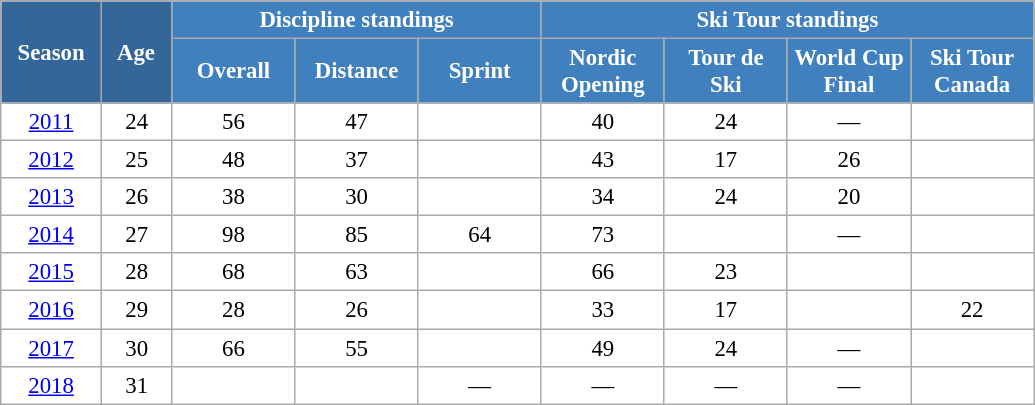<table class="wikitable" style="font-size:95%; text-align:center; border:grey solid 1px; border-collapse:collapse; background:#ffffff;">
<tr>
<th style="background-color:#369; color:white; width:60px;" rowspan="2"> Season </th>
<th style="background-color:#369; color:white; width:40px;" rowspan="2"> Age </th>
<th style="background-color:#4180be; color:white;" colspan="3">Discipline standings</th>
<th style="background-color:#4180be; color:white;" colspan="4">Ski Tour standings</th>
</tr>
<tr>
<th style="background-color:#4180be; color:white; width:75px;">Overall</th>
<th style="background-color:#4180be; color:white; width:75px;">Distance</th>
<th style="background-color:#4180be; color:white; width:75px;">Sprint</th>
<th style="background-color:#4180be; color:white; width:75px;">Nordic<br>Opening</th>
<th style="background-color:#4180be; color:white; width:75px;">Tour de<br>Ski</th>
<th style="background-color:#4180be; color:white; width:75px;">World Cup<br>Final</th>
<th style="background-color:#4180be; color:white; width:75px;">Ski Tour<br>Canada</th>
</tr>
<tr>
<td><a href='#'>2011</a></td>
<td>24</td>
<td>56</td>
<td>47</td>
<td></td>
<td>40</td>
<td>24</td>
<td>—</td>
<td></td>
</tr>
<tr>
<td><a href='#'>2012</a></td>
<td>25</td>
<td>48</td>
<td>37</td>
<td></td>
<td>43</td>
<td>17</td>
<td>26</td>
<td></td>
</tr>
<tr>
<td><a href='#'>2013</a></td>
<td>26</td>
<td>38</td>
<td>30</td>
<td></td>
<td>34</td>
<td>24</td>
<td>20</td>
<td></td>
</tr>
<tr>
<td><a href='#'>2014</a></td>
<td>27</td>
<td>98</td>
<td>85</td>
<td>64</td>
<td>73</td>
<td></td>
<td>—</td>
<td></td>
</tr>
<tr>
<td><a href='#'>2015</a></td>
<td>28</td>
<td>68</td>
<td>63</td>
<td></td>
<td>66</td>
<td>23</td>
<td></td>
<td></td>
</tr>
<tr>
<td><a href='#'>2016</a></td>
<td>29</td>
<td>28</td>
<td>26</td>
<td></td>
<td>33</td>
<td>17</td>
<td></td>
<td>22</td>
</tr>
<tr>
<td><a href='#'>2017</a></td>
<td>30</td>
<td>66</td>
<td>55</td>
<td></td>
<td>49</td>
<td>24</td>
<td>—</td>
<td></td>
</tr>
<tr>
<td><a href='#'>2018</a></td>
<td>31</td>
<td></td>
<td></td>
<td>—</td>
<td>—</td>
<td>—</td>
<td>—</td>
<td></td>
</tr>
</table>
